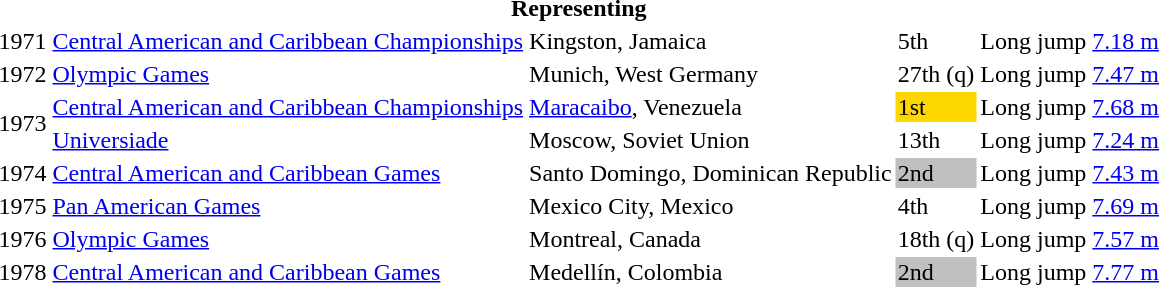<table>
<tr>
<th colspan="6">Representing </th>
</tr>
<tr>
<td>1971</td>
<td><a href='#'>Central American and Caribbean Championships</a></td>
<td>Kingston, Jamaica</td>
<td>5th</td>
<td>Long jump</td>
<td><a href='#'>7.18 m</a></td>
</tr>
<tr>
<td>1972</td>
<td><a href='#'>Olympic Games</a></td>
<td>Munich, West Germany</td>
<td>27th (q)</td>
<td>Long jump</td>
<td><a href='#'>7.47 m</a></td>
</tr>
<tr>
<td rowspan=2>1973</td>
<td><a href='#'>Central American and Caribbean Championships</a></td>
<td><a href='#'>Maracaibo</a>, Venezuela</td>
<td bgcolor=gold>1st</td>
<td>Long jump</td>
<td><a href='#'>7.68 m</a></td>
</tr>
<tr>
<td><a href='#'>Universiade</a></td>
<td>Moscow, Soviet Union</td>
<td>13th</td>
<td>Long jump</td>
<td><a href='#'>7.24 m</a></td>
</tr>
<tr>
<td>1974</td>
<td><a href='#'>Central American and Caribbean Games</a></td>
<td>Santo Domingo, Dominican Republic</td>
<td bgcolor=silver>2nd</td>
<td>Long jump</td>
<td><a href='#'>7.43 m</a></td>
</tr>
<tr>
<td>1975</td>
<td><a href='#'>Pan American Games</a></td>
<td>Mexico City, Mexico</td>
<td>4th</td>
<td>Long jump</td>
<td><a href='#'>7.69 m</a></td>
</tr>
<tr>
<td>1976</td>
<td><a href='#'>Olympic Games</a></td>
<td>Montreal, Canada</td>
<td>18th (q)</td>
<td>Long jump</td>
<td><a href='#'>7.57 m</a></td>
</tr>
<tr>
<td>1978</td>
<td><a href='#'>Central American and Caribbean Games</a></td>
<td>Medellín, Colombia</td>
<td bgcolor=silver>2nd</td>
<td>Long jump</td>
<td><a href='#'>7.77 m</a></td>
</tr>
</table>
